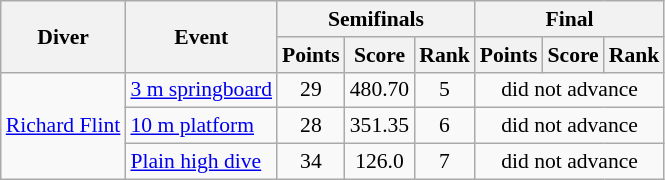<table class=wikitable style="font-size:90%">
<tr>
<th rowspan=2>Diver</th>
<th rowspan=2>Event</th>
<th colspan=3>Semifinals</th>
<th colspan=3>Final</th>
</tr>
<tr>
<th>Points</th>
<th>Score</th>
<th>Rank</th>
<th>Points</th>
<th>Score</th>
<th>Rank</th>
</tr>
<tr>
<td rowspan=3><a href='#'>Richard Flint</a></td>
<td><a href='#'>3 m springboard</a></td>
<td align=center>29</td>
<td align=center>480.70</td>
<td align=center>5</td>
<td align=center colspan=3>did not advance</td>
</tr>
<tr>
<td><a href='#'>10 m platform</a></td>
<td align=center>28</td>
<td align=center>351.35</td>
<td align=center>6</td>
<td align=center colspan=3>did not advance</td>
</tr>
<tr>
<td><a href='#'>Plain high dive</a></td>
<td align=center>34</td>
<td align=center>126.0</td>
<td align=center>7</td>
<td align=center colspan=3>did not advance</td>
</tr>
</table>
